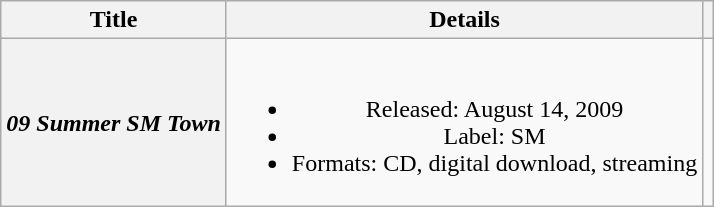<table class="wikitable plainrowheaders" style="text-align:center">
<tr>
<th scope="col">Title</th>
<th scope="col">Details</th>
<th scope="col"></th>
</tr>
<tr>
<th scope="row"><em>09 Summer SM Town</em></th>
<td><br><ul><li>Released: August 14, 2009</li><li>Label: SM</li><li>Formats: CD, digital download, streaming</li></ul></td>
<td></td>
</tr>
</table>
